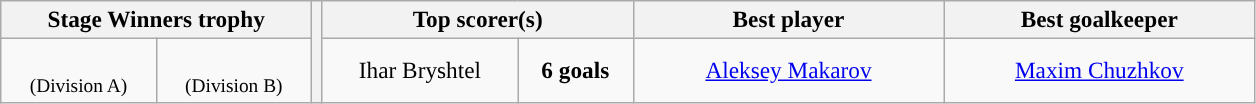<table class="wikitable" style="text-align: center; font-size: 97%;">
<tr>
<th colspan=2 width=200>Stage Winners trophy</th>
<th rowspan=2></th>
<th colspan=2 width=200>Top scorer(s)</th>
<th width=200>Best player</th>
<th width=200>Best goalkeeper</th>
</tr>
<tr align=center style="background:">
<td style="text-align:center;"><br><small>(Division A)</small></td>
<td><br><small>(Division B)</small></td>
<td> Ihar Bryshtel</td>
<td><strong>6 goals</strong></td>
<td> <a href='#'>Aleksey Makarov</a></td>
<td> <a href='#'>Maxim Chuzhkov</a></td>
</tr>
</table>
